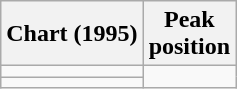<table class="wikitable">
<tr>
<th>Chart (1995)</th>
<th>Peak<br>position</th>
</tr>
<tr>
<td></td>
</tr>
<tr>
<td></td>
</tr>
</table>
